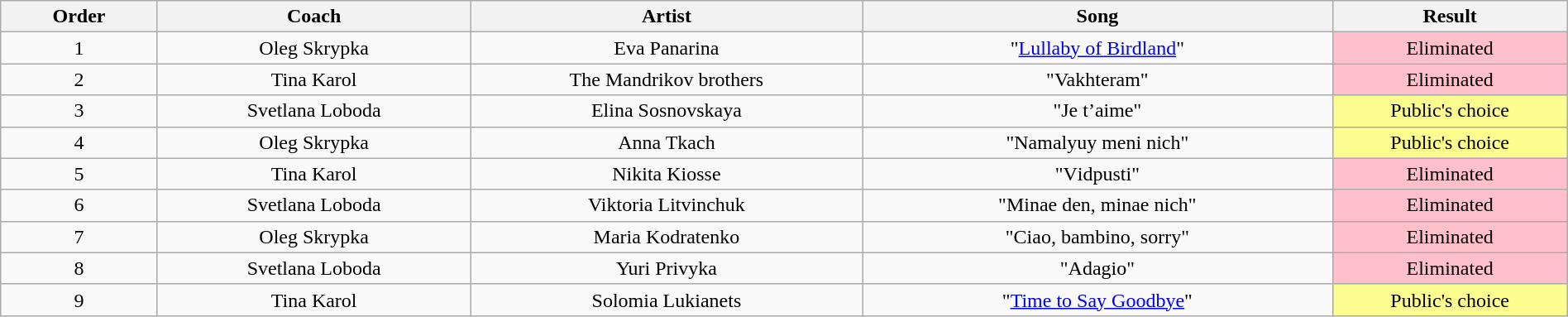<table class="wikitable" style="text-align:center; width:100%;">
<tr>
<th style="width:10%;">Order</th>
<th style="width:20%;">Coach</th>
<th style="width:25%;">Artist</th>
<th style="width:30%;">Song</th>
<th style="width:25%;">Result</th>
</tr>
<tr>
<td>1</td>
<td>Oleg Skrypka</td>
<td>Eva Panarina</td>
<td>"<a href='#'>Lullaby of Birdland</a>"</td>
<td style="background:pink;">Eliminated</td>
</tr>
<tr>
<td>2</td>
<td>Tina Karol</td>
<td>The Mandrikov brothers</td>
<td>"Vakhteram"</td>
<td style="background:pink;">Eliminated</td>
</tr>
<tr>
<td>3</td>
<td>Svetlana Loboda</td>
<td>Elina Sosnovskaya</td>
<td>"Je t’aime"</td>
<td style="background:#fdfc8f;">Public's сhoice</td>
</tr>
<tr>
<td>4</td>
<td>Oleg Skrypka</td>
<td>Anna Tkach</td>
<td>"Namalyuy menі nіch"</td>
<td style="background:#fdfc8f;">Public's сhoice</td>
</tr>
<tr>
<td>5</td>
<td>Tina Karol</td>
<td>Nikita Kiosse</td>
<td>"Vіdpusti"</td>
<td style="background:pink;">Eliminated</td>
</tr>
<tr>
<td>6</td>
<td>Svetlana Loboda</td>
<td>Viktoria Litvinchuk</td>
<td>"Minaе den, minaе nіch"</td>
<td style="background:pink;">Eliminated</td>
</tr>
<tr>
<td>7</td>
<td>Oleg Skrypka</td>
<td>Maria Kodratenko</td>
<td>"Ciao, bambino, sorry"</td>
<td style="background:pink;">Eliminated</td>
</tr>
<tr>
<td>8</td>
<td>Svetlana Loboda</td>
<td>Yuri Privyka</td>
<td>"Adagio"</td>
<td style="background:pink;">Eliminated</td>
</tr>
<tr>
<td>9</td>
<td>Tina Karol</td>
<td>Solomia Lukianets</td>
<td>"<a href='#'>Time to Say Goodbye</a>"</td>
<td style="background:#fdfc8f;">Public's сhoice</td>
</tr>
</table>
